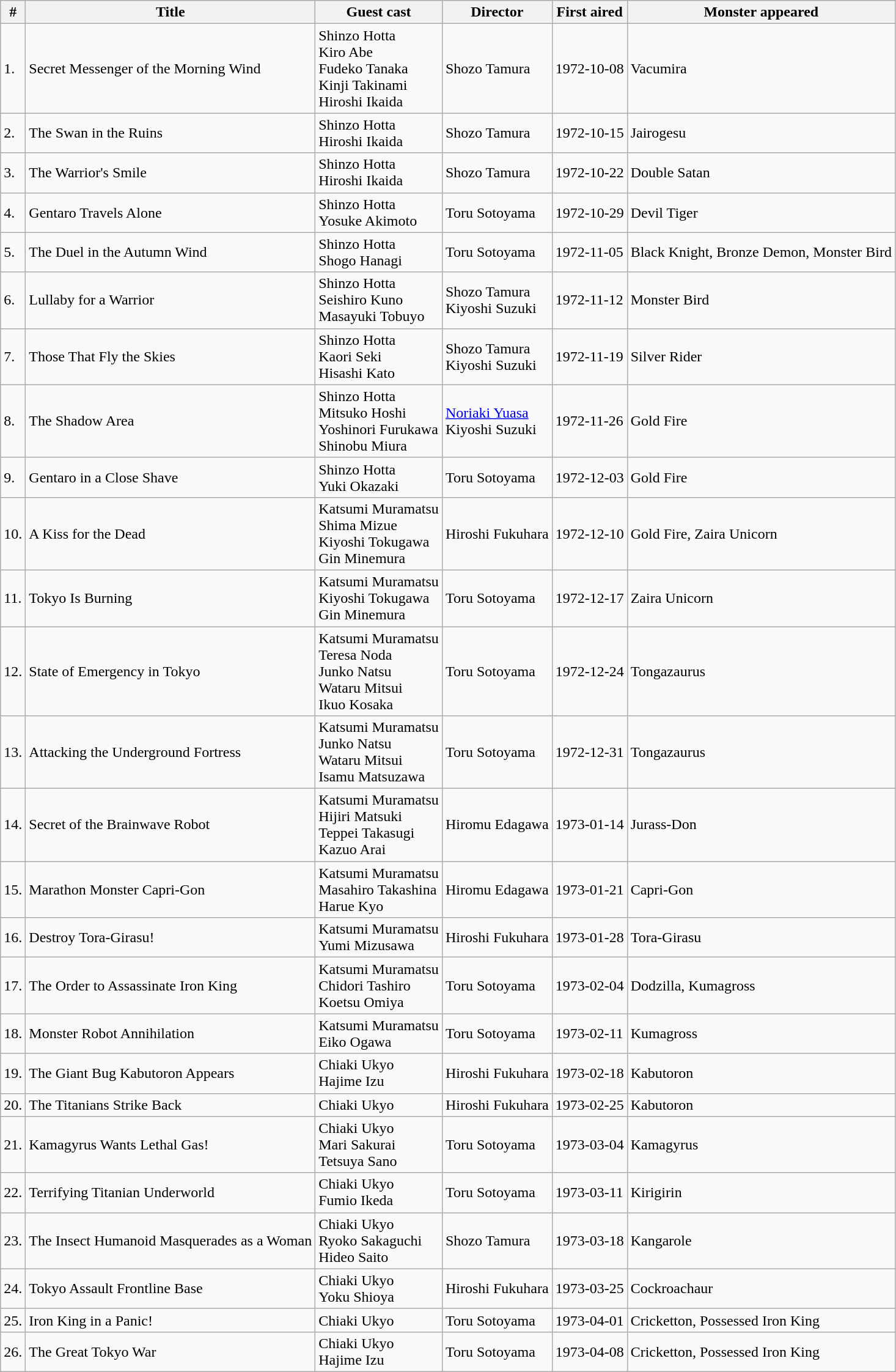<table class="wikitable">
<tr>
<th>#</th>
<th>Title</th>
<th>Guest cast</th>
<th>Director</th>
<th>First aired</th>
<th>Monster appeared</th>
</tr>
<tr>
<td>1.</td>
<td>Secret Messenger of the Morning Wind<br></td>
<td>Shinzo Hotta<br>Kiro Abe<br>Fudeko Tanaka<br>Kinji Takinami<br>Hiroshi Ikaida</td>
<td>Shozo Tamura</td>
<td>1972-10-08</td>
<td>Vacumira</td>
</tr>
<tr>
<td>2.</td>
<td>The Swan in the Ruins<br></td>
<td>Shinzo Hotta<br>Hiroshi Ikaida</td>
<td>Shozo Tamura</td>
<td>1972-10-15</td>
<td>Jairogesu</td>
</tr>
<tr>
<td>3.</td>
<td>The Warrior's Smile<br></td>
<td>Shinzo Hotta<br>Hiroshi Ikaida</td>
<td>Shozo Tamura</td>
<td>1972-10-22</td>
<td>Double Satan</td>
</tr>
<tr>
<td>4.</td>
<td>Gentaro Travels Alone<br></td>
<td>Shinzo Hotta<br>Yosuke Akimoto</td>
<td>Toru Sotoyama</td>
<td>1972-10-29</td>
<td>Devil Tiger</td>
</tr>
<tr>
<td>5.</td>
<td>The Duel in the Autumn Wind<br></td>
<td>Shinzo Hotta<br>Shogo Hanagi</td>
<td>Toru Sotoyama</td>
<td>1972-11-05</td>
<td>Black Knight, Bronze Demon, Monster Bird</td>
</tr>
<tr>
<td>6.</td>
<td>Lullaby for a Warrior<br></td>
<td>Shinzo Hotta<br>Seishiro Kuno<br>Masayuki Tobuyo</td>
<td>Shozo Tamura<br>Kiyoshi Suzuki</td>
<td>1972-11-12</td>
<td>Monster Bird</td>
</tr>
<tr>
<td>7.</td>
<td>Those That Fly the Skies<br></td>
<td>Shinzo Hotta<br>Kaori Seki<br>Hisashi Kato</td>
<td>Shozo Tamura<br>Kiyoshi Suzuki</td>
<td>1972-11-19</td>
<td>Silver Rider</td>
</tr>
<tr>
<td>8.</td>
<td>The Shadow Area<br></td>
<td>Shinzo Hotta<br>Mitsuko Hoshi<br>Yoshinori Furukawa<br>Shinobu Miura</td>
<td><a href='#'>Noriaki Yuasa</a><br>Kiyoshi Suzuki</td>
<td>1972-11-26</td>
<td>Gold Fire</td>
</tr>
<tr>
<td>9.</td>
<td>Gentaro in a Close Shave<br></td>
<td>Shinzo Hotta<br>Yuki Okazaki</td>
<td>Toru Sotoyama</td>
<td>1972-12-03</td>
<td>Gold Fire</td>
</tr>
<tr>
<td>10.</td>
<td>A Kiss for the Dead<br></td>
<td>Katsumi Muramatsu<br>Shima Mizue<br>Kiyoshi Tokugawa<br>Gin Minemura</td>
<td>Hiroshi Fukuhara</td>
<td>1972-12-10</td>
<td>Gold Fire, Zaira Unicorn</td>
</tr>
<tr>
<td>11.</td>
<td>Tokyo Is Burning<br></td>
<td>Katsumi Muramatsu<br>Kiyoshi Tokugawa<br>Gin Minemura</td>
<td>Toru Sotoyama</td>
<td>1972-12-17</td>
<td>Zaira Unicorn</td>
</tr>
<tr>
<td>12.</td>
<td>State of Emergency in Tokyo<br></td>
<td>Katsumi Muramatsu<br>Teresa Noda<br>Junko Natsu<br>Wataru Mitsui<br>Ikuo Kosaka</td>
<td>Toru Sotoyama</td>
<td>1972-12-24</td>
<td>Tongazaurus</td>
</tr>
<tr>
<td>13.</td>
<td>Attacking the Underground Fortress<br></td>
<td>Katsumi Muramatsu<br>Junko Natsu<br>Wataru Mitsui<br>Isamu Matsuzawa</td>
<td>Toru Sotoyama</td>
<td>1972-12-31</td>
<td>Tongazaurus</td>
</tr>
<tr>
<td>14.</td>
<td>Secret of the Brainwave Robot<br></td>
<td>Katsumi Muramatsu<br>Hijiri Matsuki<br>Teppei Takasugi<br>Kazuo Arai</td>
<td>Hiromu Edagawa</td>
<td>1973-01-14</td>
<td>Jurass-Don</td>
</tr>
<tr>
<td>15.</td>
<td>Marathon Monster Capri-Gon<br></td>
<td>Katsumi Muramatsu<br>Masahiro Takashina<br>Harue Kyo</td>
<td>Hiromu Edagawa</td>
<td>1973-01-21</td>
<td>Capri-Gon</td>
</tr>
<tr>
<td>16.</td>
<td>Destroy Tora-Girasu!<br></td>
<td>Katsumi Muramatsu<br>Yumi Mizusawa</td>
<td>Hiroshi Fukuhara</td>
<td>1973-01-28</td>
<td>Tora-Girasu</td>
</tr>
<tr>
<td>17.</td>
<td>The Order to Assassinate Iron King<br></td>
<td>Katsumi Muramatsu<br>Chidori Tashiro<br>Koetsu Omiya</td>
<td>Toru Sotoyama</td>
<td>1973-02-04</td>
<td>Dodzilla, Kumagross</td>
</tr>
<tr>
<td>18.</td>
<td>Monster Robot Annihilation<br></td>
<td>Katsumi Muramatsu<br>Eiko Ogawa</td>
<td>Toru Sotoyama</td>
<td>1973-02-11</td>
<td>Kumagross</td>
</tr>
<tr>
<td>19.</td>
<td>The Giant Bug Kabutoron Appears<br></td>
<td>Chiaki Ukyo<br>Hajime Izu</td>
<td>Hiroshi Fukuhara</td>
<td>1973-02-18</td>
<td>Kabutoron</td>
</tr>
<tr>
<td>20.</td>
<td>The Titanians Strike Back<br></td>
<td>Chiaki Ukyo</td>
<td>Hiroshi Fukuhara</td>
<td>1973-02-25</td>
<td>Kabutoron</td>
</tr>
<tr>
<td>21.</td>
<td>Kamagyrus Wants Lethal Gas!<br></td>
<td>Chiaki Ukyo<br>Mari Sakurai<br>Tetsuya Sano</td>
<td>Toru Sotoyama</td>
<td>1973-03-04</td>
<td>Kamagyrus</td>
</tr>
<tr>
<td>22.</td>
<td>Terrifying Titanian Underworld<br></td>
<td>Chiaki Ukyo<br>Fumio Ikeda</td>
<td>Toru Sotoyama</td>
<td>1973-03-11</td>
<td>Kirigirin</td>
</tr>
<tr>
<td>23.</td>
<td>The Insect Humanoid Masquerades as a Woman<br></td>
<td>Chiaki Ukyo<br>Ryoko Sakaguchi<br>Hideo Saito</td>
<td>Shozo Tamura</td>
<td>1973-03-18</td>
<td>Kangarole</td>
</tr>
<tr>
<td>24.</td>
<td>Tokyo Assault Frontline Base<br></td>
<td>Chiaki Ukyo<br>Yoku Shioya</td>
<td>Hiroshi Fukuhara</td>
<td>1973-03-25</td>
<td>Cockroachaur</td>
</tr>
<tr>
<td>25.</td>
<td>Iron King in a Panic!<br></td>
<td>Chiaki Ukyo</td>
<td>Toru Sotoyama</td>
<td>1973-04-01</td>
<td>Cricketton, Possessed Iron King</td>
</tr>
<tr>
<td>26.</td>
<td>The Great Tokyo War<br></td>
<td>Chiaki Ukyo<br>Hajime Izu</td>
<td>Toru Sotoyama</td>
<td>1973-04-08</td>
<td>Cricketton, Possessed Iron King</td>
</tr>
</table>
